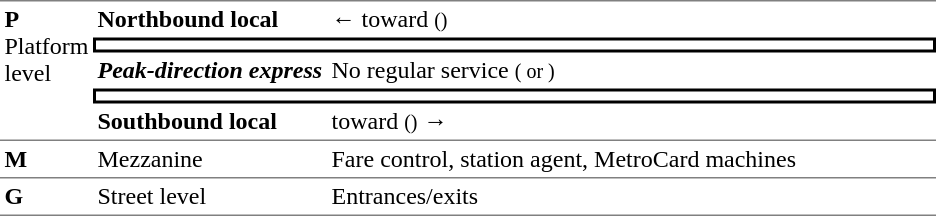<table table border=0 cellspacing=0 cellpadding=3>
<tr>
<td style="border-top:solid 1px gray;" rowspan=5 valign=top><strong>P</strong><br>Platform level</td>
<td style="border-top:solid 1px gray;"><span><strong>Northbound local</strong></span></td>
<td style="border-top:solid 1px gray;">←  toward  <small>()</small></td>
</tr>
<tr>
<td style="border-top:solid 2px black;border-right:solid 2px black;border-left:solid 2px black;border-bottom:solid 2px black;text-align:center;" colspan=2></td>
</tr>
<tr>
<td><strong><em>Peak-direction express</em></strong></td>
<td> No regular service <small>( or )</small></td>
</tr>
<tr>
<td style="border-top:solid 2px black;border-right:solid 2px black;border-left:solid 2px black;border-bottom:solid 2px black;text-align:center;" colspan=2></td>
</tr>
<tr>
<td><span><strong>Southbound local</strong></span></td>
<td>  toward <small> ()</small> →</td>
</tr>
<tr>
<td style="border-top:solid 1px gray;"><strong>M</strong></td>
<td style="border-top:solid 1px gray;">Mezzanine</td>
<td style="border-top:solid 1px gray;">Fare control, station agent, MetroCard machines</td>
</tr>
<tr>
<td style="border-top:solid 1px gray;border-bottom:solid 1px gray;" width=50><strong>G</strong></td>
<td style="border-top:solid 1px gray;border-bottom:solid 1px gray;" width=150>Street level</td>
<td style="border-top:solid 1px gray;border-bottom:solid 1px gray;" width=400>Entrances/exits</td>
</tr>
</table>
